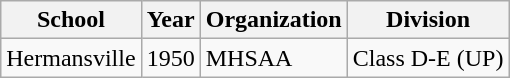<table class="wikitable">
<tr>
<th>School</th>
<th>Year</th>
<th>Organization</th>
<th>Division</th>
</tr>
<tr>
<td>Hermansville</td>
<td>1950</td>
<td>MHSAA</td>
<td>Class D-E (UP)</td>
</tr>
</table>
